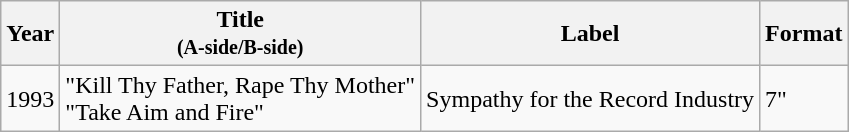<table class="wikitable">
<tr>
<th>Year</th>
<th>Title <br><small>(A-side/B-side)</small></th>
<th>Label</th>
<th>Format</th>
</tr>
<tr>
<td>1993</td>
<td>"Kill Thy Father, Rape Thy Mother"<br>"Take Aim and Fire"</td>
<td>Sympathy for the Record Industry</td>
<td>7"</td>
</tr>
</table>
